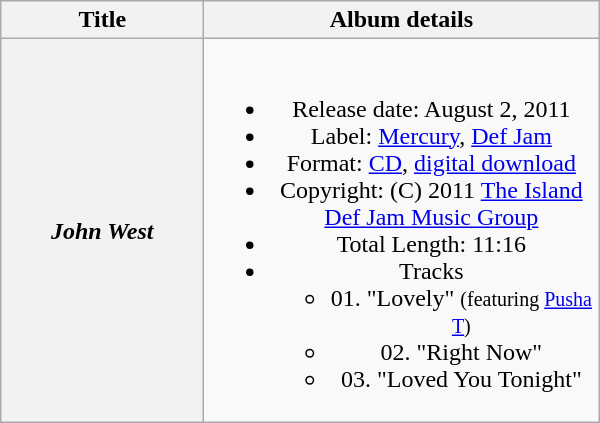<table class="wikitable plainrowheaders" style="text-align:center;" border="1">
<tr>
<th scope="col" style="width:8em;">Title</th>
<th scope="col" style="width:16em;">Album details</th>
</tr>
<tr>
<th scope="row"><em>John West</em></th>
<td><br><ul><li>Release date: August 2, 2011</li><li>Label: <a href='#'>Mercury</a>, <a href='#'>Def Jam</a></li><li>Format: <a href='#'>CD</a>, <a href='#'>digital download</a></li><li>Copyright: (C) 2011 <a href='#'>The Island Def Jam Music Group</a></li><li>Total Length: 11:16</li><li>Tracks<ul><li>01. "Lovely" <small>(featuring <a href='#'>Pusha T</a>)</small></li><li>02. "Right Now"</li><li>03. "Loved You Tonight"</li></ul></li></ul></td>
</tr>
</table>
